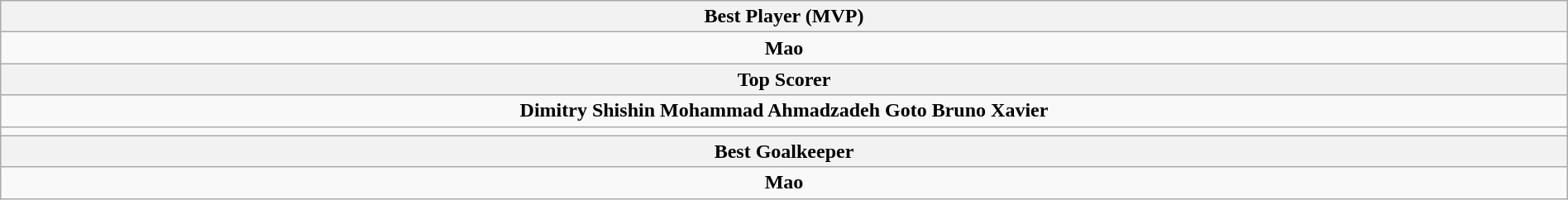<table class="wikitable" style="margin:auto">
<tr>
<th width=33% colspan="4">Best Player (MVP)</th>
</tr>
<tr>
<td align="center" colspan="4"><strong> Mao</strong></td>
</tr>
<tr>
<th colspan="4">Top Scorer</th>
</tr>
<tr>
<td align="center" colspan="4"><strong> Dimitry Shishin</strong> <strong> Mohammad Ahmadzadeh</strong> <strong> Goto</strong> <strong> Bruno Xavier</strong></td>
</tr>
<tr align="center">
<td align="center" colspan="4"></td>
</tr>
<tr>
<th colspan="4">Best Goalkeeper</th>
</tr>
<tr>
<td colspan="4" align="center"><strong> Mao</strong></td>
</tr>
</table>
